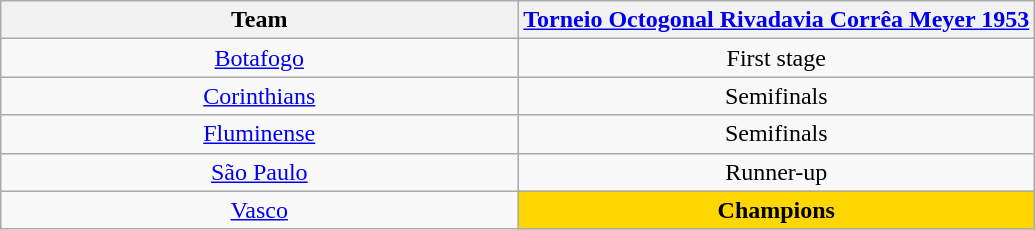<table class="wikitable">
<tr>
<th width= 50%>Team</th>
<th width= 50%><a href='#'>Torneio Octogonal Rivadavia Corrêa Meyer 1953</a></th>
</tr>
<tr align="center">
<td><a href='#'>Botafogo</a></td>
<td>First stage</td>
</tr>
<tr align="center">
<td><a href='#'>Corinthians</a></td>
<td>Semifinals</td>
</tr>
<tr align="center">
<td><a href='#'>Fluminense</a></td>
<td>Semifinals</td>
</tr>
<tr align="center">
<td><a href='#'>São Paulo</a></td>
<td>Runner-up</td>
</tr>
<tr align="center">
<td><a href='#'>Vasco</a></td>
<td bgcolor = "gold"><strong>Champions</strong></td>
</tr>
</table>
